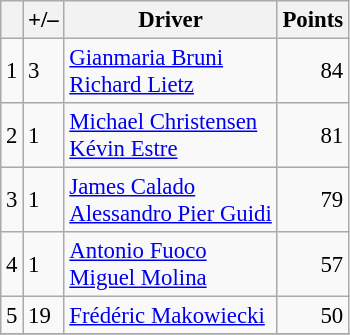<table class="wikitable" style="font-size: 95%;">
<tr>
<th scope="col"></th>
<th scope="col">+/–</th>
<th scope="col">Driver</th>
<th scope="col">Points</th>
</tr>
<tr>
<td align="center">1</td>
<td align="left"> 3</td>
<td> <a href='#'>Gianmaria Bruni</a><br> <a href='#'>Richard Lietz</a></td>
<td align="right">84</td>
</tr>
<tr>
<td align="center">2</td>
<td align="left"> 1</td>
<td> <a href='#'>Michael Christensen</a><br> <a href='#'>Kévin Estre</a></td>
<td align="right">81</td>
</tr>
<tr>
<td align="center">3</td>
<td align="left"> 1</td>
<td> <a href='#'>James Calado</a><br> <a href='#'>Alessandro Pier Guidi</a></td>
<td align="right">79</td>
</tr>
<tr>
<td align="center">4</td>
<td align="left"> 1</td>
<td> <a href='#'>Antonio Fuoco</a><br> <a href='#'>Miguel Molina</a></td>
<td align="right">57</td>
</tr>
<tr>
<td align="center">5</td>
<td align="left"> 19</td>
<td> <a href='#'>Frédéric Makowiecki</a></td>
<td align="right">50</td>
</tr>
<tr>
</tr>
</table>
